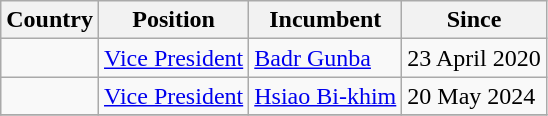<table class="wikitable sortable">
<tr>
<th>Country</th>
<th>Position</th>
<th>Incumbent</th>
<th>Since</th>
</tr>
<tr>
<td></td>
<td><a href='#'>Vice President</a></td>
<td><a href='#'>Badr Gunba</a></td>
<td>23 April 2020</td>
</tr>
<tr>
<td></td>
<td><a href='#'>Vice President</a></td>
<td><a href='#'>Hsiao Bi-khim</a></td>
<td>20 May 2024</td>
</tr>
<tr>
</tr>
</table>
